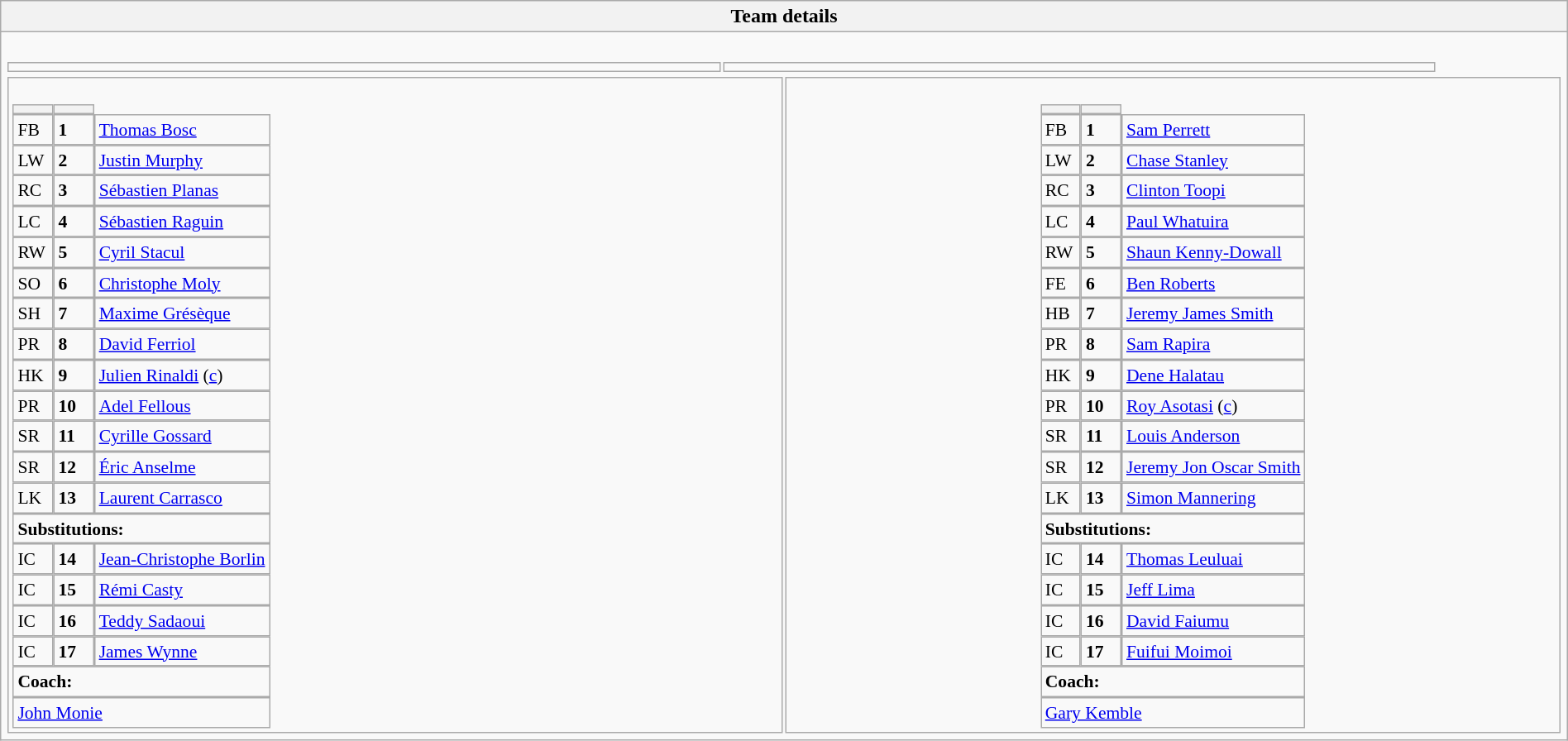<table style="width:100%" class="wikitable collapsible collapsed">
<tr>
<th>Team details</th>
</tr>
<tr>
<td><br><table width=92%>
<tr>
<td></td>
<td></td>
</tr>
</table>
<table width="100%">
<tr>
<td valign="top" width="50%"><br><table style="font-size: 90%" cellspacing="0" cellpadding="0">
<tr>
<th width="25"></th>
<th width="25"></th>
</tr>
<tr>
<td>FB</td>
<td><strong>1</strong></td>
<td><a href='#'>Thomas Bosc</a></td>
</tr>
<tr>
<td>LW</td>
<td><strong>2</strong></td>
<td><a href='#'>Justin Murphy</a></td>
</tr>
<tr>
<td>RC</td>
<td><strong>3</strong></td>
<td><a href='#'>Sébastien Planas</a></td>
</tr>
<tr>
<td>LC</td>
<td><strong>4</strong></td>
<td><a href='#'>Sébastien Raguin</a></td>
</tr>
<tr>
<td>RW</td>
<td><strong>5</strong></td>
<td><a href='#'>Cyril Stacul</a></td>
</tr>
<tr>
<td>SO</td>
<td><strong>6</strong></td>
<td><a href='#'>Christophe Moly</a></td>
</tr>
<tr>
<td>SH</td>
<td><strong>7</strong></td>
<td><a href='#'>Maxime Grésèque</a></td>
</tr>
<tr>
<td>PR</td>
<td><strong>8</strong></td>
<td><a href='#'>David Ferriol</a></td>
</tr>
<tr>
<td>HK</td>
<td><strong>9</strong></td>
<td><a href='#'>Julien Rinaldi</a> (<a href='#'>c</a>)</td>
</tr>
<tr>
<td>PR</td>
<td><strong>10</strong></td>
<td><a href='#'>Adel Fellous</a></td>
</tr>
<tr>
<td>SR</td>
<td><strong>11</strong></td>
<td><a href='#'>Cyrille Gossard</a></td>
</tr>
<tr>
<td>SR</td>
<td><strong>12</strong></td>
<td><a href='#'>Éric Anselme</a></td>
</tr>
<tr>
<td>LK</td>
<td><strong>13</strong></td>
<td><a href='#'>Laurent Carrasco</a></td>
</tr>
<tr>
<td colspan=3><strong>Substitutions:</strong></td>
</tr>
<tr>
<td>IC</td>
<td><strong>14</strong></td>
<td><a href='#'>Jean-Christophe Borlin</a></td>
</tr>
<tr>
<td>IC</td>
<td><strong>15</strong></td>
<td><a href='#'>Rémi Casty</a></td>
</tr>
<tr>
<td>IC</td>
<td><strong>16</strong></td>
<td><a href='#'>Teddy Sadaoui</a></td>
</tr>
<tr>
<td>IC</td>
<td><strong>17</strong></td>
<td><a href='#'>James Wynne</a></td>
</tr>
<tr>
<td colspan=3><strong>Coach:</strong></td>
</tr>
<tr>
<td colspan="4"> <a href='#'>John Monie</a></td>
</tr>
</table>
</td>
<td valign="top" width="50%"><br><table style="font-size: 90%" cellspacing="0" cellpadding="0" align="center">
<tr>
<th width="25"></th>
<th width="25"></th>
</tr>
<tr>
<td>FB</td>
<td><strong>1</strong></td>
<td><a href='#'>Sam Perrett</a></td>
</tr>
<tr>
<td>LW</td>
<td><strong>2</strong></td>
<td><a href='#'>Chase Stanley</a></td>
</tr>
<tr>
<td>RC</td>
<td><strong>3</strong></td>
<td><a href='#'>Clinton Toopi</a></td>
</tr>
<tr>
<td>LC</td>
<td><strong>4</strong></td>
<td><a href='#'>Paul Whatuira</a></td>
</tr>
<tr>
<td>RW</td>
<td><strong>5</strong></td>
<td><a href='#'>Shaun Kenny-Dowall</a></td>
</tr>
<tr>
<td>FE</td>
<td><strong>6</strong></td>
<td><a href='#'>Ben Roberts</a></td>
</tr>
<tr>
<td>HB</td>
<td><strong>7</strong></td>
<td><a href='#'>Jeremy James Smith</a></td>
</tr>
<tr>
<td>PR</td>
<td><strong>8</strong></td>
<td><a href='#'>Sam Rapira</a></td>
</tr>
<tr>
<td>HK</td>
<td><strong>9</strong></td>
<td><a href='#'>Dene Halatau</a></td>
</tr>
<tr>
<td>PR</td>
<td><strong>10</strong></td>
<td><a href='#'>Roy Asotasi</a> (<a href='#'>c</a>)</td>
</tr>
<tr>
<td>SR</td>
<td><strong>11</strong></td>
<td><a href='#'>Louis Anderson</a></td>
</tr>
<tr>
<td>SR</td>
<td><strong>12</strong></td>
<td><a href='#'>Jeremy Jon Oscar Smith</a></td>
</tr>
<tr>
<td>LK</td>
<td><strong>13</strong></td>
<td><a href='#'>Simon Mannering</a></td>
</tr>
<tr>
<td colspan=3><strong>Substitutions:</strong></td>
</tr>
<tr>
<td>IC</td>
<td><strong>14</strong></td>
<td><a href='#'>Thomas Leuluai</a></td>
</tr>
<tr>
<td>IC</td>
<td><strong>15</strong></td>
<td><a href='#'>Jeff Lima</a></td>
</tr>
<tr>
<td>IC</td>
<td><strong>16</strong></td>
<td><a href='#'>David Faiumu</a></td>
</tr>
<tr>
<td>IC</td>
<td><strong>17</strong></td>
<td><a href='#'>Fuifui Moimoi</a></td>
</tr>
<tr>
<td colspan=3><strong>Coach:</strong></td>
</tr>
<tr>
<td colspan="4"> <a href='#'>Gary Kemble</a></td>
</tr>
</table>
</td>
</tr>
</table>
</td>
</tr>
</table>
